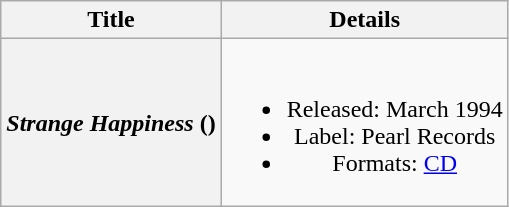<table class="wikitable plainrowheaders" style="text-align:center">
<tr>
<th scope="col">Title</th>
<th scope="col">Details</th>
</tr>
<tr>
<th scope="row"><em>Strange Happiness</em> ()</th>
<td><br><ul><li>Released: March 1994</li><li>Label: Pearl Records</li><li>Formats: <a href='#'>CD</a></li></ul></td>
</tr>
</table>
